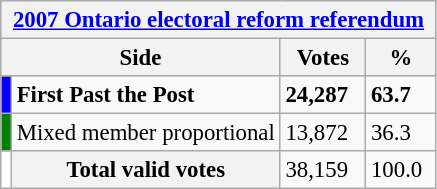<table class="wikitable" style="font-size: 95%; clear:both">
<tr style="background-color:#E9E9E9">
<th colspan=4><a href='#'>2007 Ontario electoral reform referendum</a></th>
</tr>
<tr style="background-color:#E9E9E9">
<th colspan=2 style="width: 130px">Side</th>
<th style="width: 50px">Votes</th>
<th style="width: 40px">%</th>
</tr>
<tr>
<td bgcolor="blue"></td>
<td><strong>First Past the Post</strong></td>
<td><strong>24,287</strong></td>
<td><strong>63.7</strong></td>
</tr>
<tr>
<td bgcolor="green"></td>
<td>Mixed member proportional</td>
<td>13,872</td>
<td>36.3</td>
</tr>
<tr>
<td bgcolor="white"></td>
<th>Total valid votes</th>
<td>38,159</td>
<td>100.0</td>
</tr>
</table>
